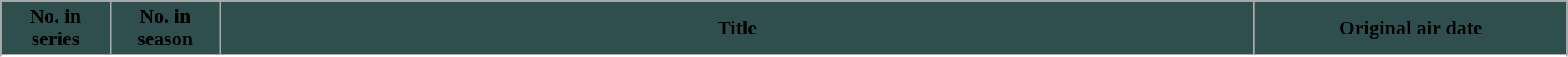<table class="wikitable plainrowheaders" style="width:99%;">
<tr>
<th scope="col" style="background-color: #2F4F4F; color: #000000;" width=7%>No. in<br>series</th>
<th scope="col" style="background-color: #2F4F4F; color: #000000;" width=7%>No. in<br>season</th>
<th scope="col" style="background-color: #2F4F4F; color: #000000;">Title</th>
<th scope="col" style="background-color: #2F4F4F; color: #000000;" width=20%>Original air date</th>
</tr>
<tr>
</tr>
<tr>
</tr>
</table>
